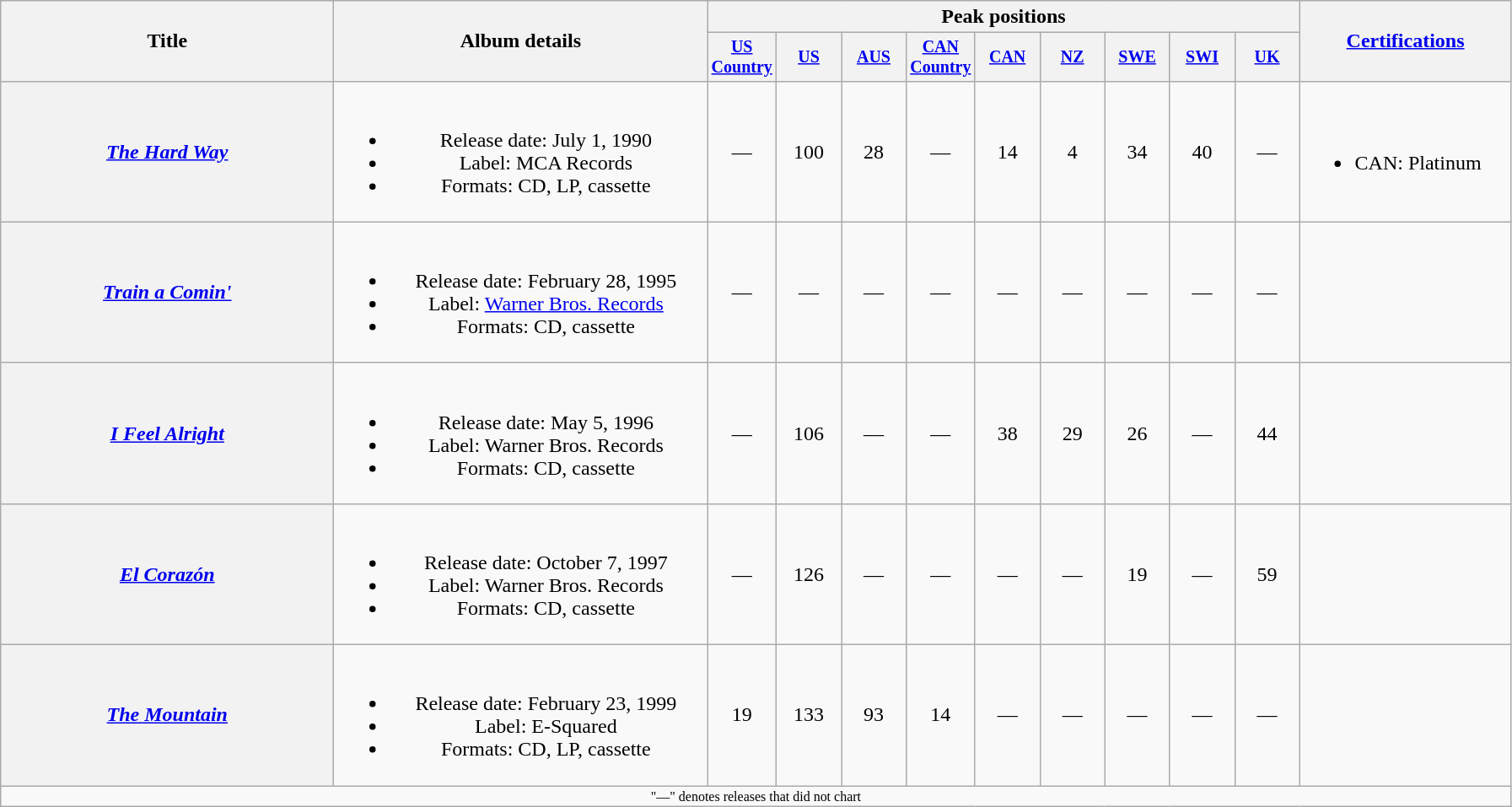<table class="wikitable plainrowheaders" style="text-align:center;">
<tr>
<th rowspan="2" style="width:16em;">Title</th>
<th rowspan="2" style="width:18em;">Album details</th>
<th colspan="9">Peak positions</th>
<th rowspan="2" style="width:10em;"><a href='#'>Certifications</a></th>
</tr>
<tr style="font-size:smaller;">
<th width="45"><a href='#'>US Country</a><br></th>
<th width="45"><a href='#'>US</a><br></th>
<th width="45"><a href='#'>AUS</a><br></th>
<th width="45"><a href='#'>CAN Country</a><br></th>
<th width="45"><a href='#'>CAN</a><br></th>
<th width="45"><a href='#'>NZ</a><br></th>
<th width="45"><a href='#'>SWE</a><br></th>
<th width="45"><a href='#'>SWI</a><br></th>
<th width="45"><a href='#'>UK</a><br></th>
</tr>
<tr>
<th scope="row"><em><a href='#'>The Hard Way</a> <br></em></th>
<td><br><ul><li>Release date: July 1, 1990</li><li>Label: MCA Records</li><li>Formats: CD, LP, cassette</li></ul></td>
<td>—</td>
<td>100</td>
<td>28</td>
<td>—</td>
<td>14</td>
<td>4</td>
<td>34</td>
<td>40</td>
<td>—</td>
<td align="left"><br><ul><li>CAN: Platinum</li></ul></td>
</tr>
<tr>
<th scope="row"><em><a href='#'>Train a Comin'</a></em></th>
<td><br><ul><li>Release date: February 28, 1995</li><li>Label: <a href='#'>Warner Bros. Records</a></li><li>Formats: CD, cassette</li></ul></td>
<td>—</td>
<td>—</td>
<td>—</td>
<td>—</td>
<td>—</td>
<td>—</td>
<td>—</td>
<td>—</td>
<td>—</td>
<td></td>
</tr>
<tr>
<th scope="row"><em><a href='#'>I Feel Alright</a></em></th>
<td><br><ul><li>Release date: May 5, 1996</li><li>Label: Warner Bros. Records</li><li>Formats: CD, cassette</li></ul></td>
<td>—</td>
<td>106</td>
<td>—</td>
<td>—</td>
<td>38</td>
<td>29</td>
<td>26</td>
<td>—</td>
<td>44</td>
<td></td>
</tr>
<tr>
<th scope="row"><em><a href='#'>El Corazón</a></em></th>
<td><br><ul><li>Release date: October 7, 1997</li><li>Label: Warner Bros. Records</li><li>Formats: CD, cassette</li></ul></td>
<td>—</td>
<td>126</td>
<td>—</td>
<td>—</td>
<td>—</td>
<td>—</td>
<td>19</td>
<td>—</td>
<td>59</td>
<td></td>
</tr>
<tr>
<th scope="row"><em><a href='#'>The Mountain</a></em><br></th>
<td><br><ul><li>Release date: February 23, 1999</li><li>Label: E-Squared</li><li>Formats: CD, LP, cassette</li></ul></td>
<td>19</td>
<td>133</td>
<td>93</td>
<td>14</td>
<td>—</td>
<td>—</td>
<td>—</td>
<td>—</td>
<td>—</td>
<td></td>
</tr>
<tr>
<td colspan="12" style="font-size:8pt">"—" denotes releases that did not chart</td>
</tr>
</table>
